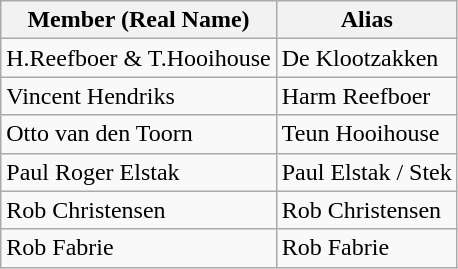<table class="wikitable">
<tr>
<th>Member (Real Name)</th>
<th>Alias</th>
</tr>
<tr>
<td>H.Reefboer & T.Hooihouse</td>
<td>De Klootzakken</td>
</tr>
<tr>
<td>Vincent Hendriks</td>
<td>Harm Reefboer</td>
</tr>
<tr>
<td>Otto van den Toorn</td>
<td>Teun Hooihouse</td>
</tr>
<tr>
<td>Paul Roger Elstak</td>
<td>Paul Elstak / Stek</td>
</tr>
<tr>
<td>Rob Christensen</td>
<td>Rob Christensen</td>
</tr>
<tr>
<td>Rob Fabrie</td>
<td>Rob Fabrie</td>
</tr>
</table>
